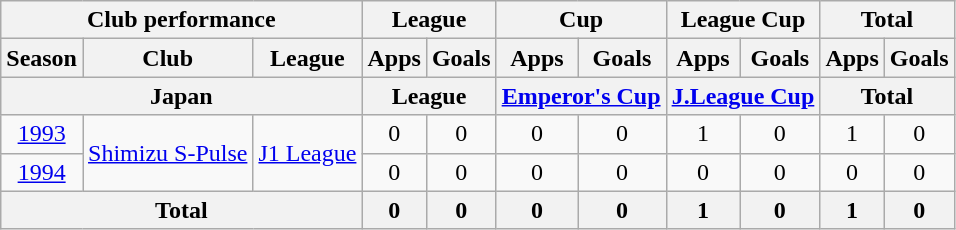<table class="wikitable" style="text-align:center;">
<tr>
<th colspan=3>Club performance</th>
<th colspan=2>League</th>
<th colspan=2>Cup</th>
<th colspan=2>League Cup</th>
<th colspan=2>Total</th>
</tr>
<tr>
<th>Season</th>
<th>Club</th>
<th>League</th>
<th>Apps</th>
<th>Goals</th>
<th>Apps</th>
<th>Goals</th>
<th>Apps</th>
<th>Goals</th>
<th>Apps</th>
<th>Goals</th>
</tr>
<tr>
<th colspan=3>Japan</th>
<th colspan=2>League</th>
<th colspan=2><a href='#'>Emperor's Cup</a></th>
<th colspan=2><a href='#'>J.League Cup</a></th>
<th colspan=2>Total</th>
</tr>
<tr>
<td><a href='#'>1993</a></td>
<td rowspan="2"><a href='#'>Shimizu S-Pulse</a></td>
<td rowspan="2"><a href='#'>J1 League</a></td>
<td>0</td>
<td>0</td>
<td>0</td>
<td>0</td>
<td>1</td>
<td>0</td>
<td>1</td>
<td>0</td>
</tr>
<tr>
<td><a href='#'>1994</a></td>
<td>0</td>
<td>0</td>
<td>0</td>
<td>0</td>
<td>0</td>
<td>0</td>
<td>0</td>
<td>0</td>
</tr>
<tr>
<th colspan=3>Total</th>
<th>0</th>
<th>0</th>
<th>0</th>
<th>0</th>
<th>1</th>
<th>0</th>
<th>1</th>
<th>0</th>
</tr>
</table>
